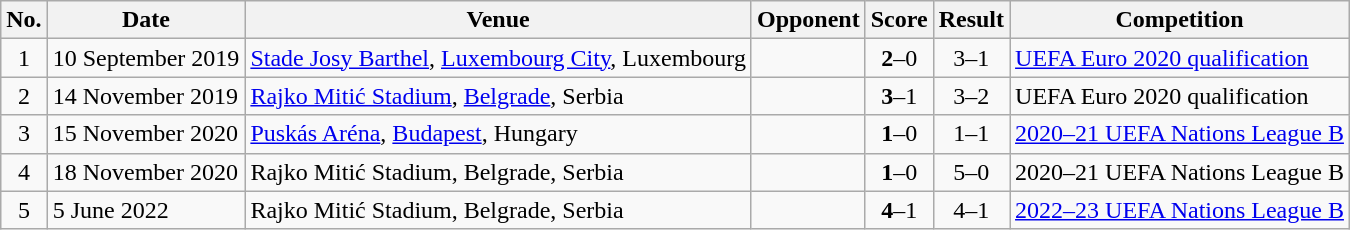<table class="wikitable sortable">
<tr>
<th scope="col">No.</th>
<th scope="col">Date</th>
<th scope="col">Venue</th>
<th scope="col">Opponent</th>
<th scope="col">Score</th>
<th scope="col">Result</th>
<th scope="col">Competition</th>
</tr>
<tr>
<td style="text-align:center">1</td>
<td>10 September 2019</td>
<td><a href='#'>Stade Josy Barthel</a>, <a href='#'>Luxembourg City</a>, Luxembourg</td>
<td></td>
<td style="text-align:center"><strong>2</strong>–0</td>
<td style="text-align:center">3–1</td>
<td><a href='#'>UEFA Euro 2020 qualification</a></td>
</tr>
<tr>
<td style="text-align:center">2</td>
<td>14 November 2019</td>
<td><a href='#'>Rajko Mitić Stadium</a>, <a href='#'>Belgrade</a>, Serbia</td>
<td></td>
<td style="text-align:center"><strong>3</strong>–1</td>
<td style="text-align:center">3–2</td>
<td>UEFA Euro 2020 qualification</td>
</tr>
<tr>
<td style="text-align:center">3</td>
<td>15 November 2020</td>
<td><a href='#'>Puskás Aréna</a>, <a href='#'>Budapest</a>, Hungary</td>
<td></td>
<td style="text-align:center"><strong>1</strong>–0</td>
<td style="text-align:center">1–1</td>
<td><a href='#'>2020–21 UEFA Nations League B</a></td>
</tr>
<tr>
<td style="text-align:center">4</td>
<td>18 November 2020</td>
<td>Rajko Mitić Stadium, Belgrade, Serbia</td>
<td></td>
<td style="text-align:center"><strong>1</strong>–0</td>
<td style="text-align:center">5–0</td>
<td>2020–21 UEFA Nations League B</td>
</tr>
<tr>
<td style="text-align:center">5</td>
<td>5 June 2022</td>
<td>Rajko Mitić Stadium, Belgrade, Serbia</td>
<td></td>
<td style="text-align:center"><strong>4</strong>–1</td>
<td style="text-align:center">4–1</td>
<td><a href='#'>2022–23 UEFA Nations League B</a></td>
</tr>
</table>
